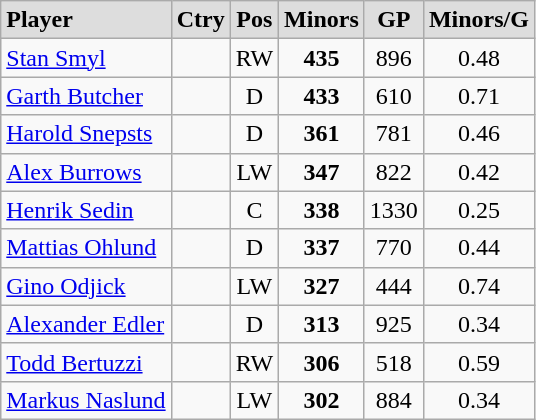<table class="wikitable">
<tr align="center" style="font-weight:bold; background-color:#dddddd;" |>
<td align="left">Player</td>
<td>Ctry</td>
<td>Pos</td>
<td>Minors</td>
<td>GP</td>
<td>Minors/G</td>
</tr>
<tr align="center">
<td align="left"><a href='#'>Stan Smyl</a></td>
<td></td>
<td>RW</td>
<td><strong>435</strong></td>
<td>896</td>
<td>0.48</td>
</tr>
<tr align="center">
<td align="left"><a href='#'>Garth Butcher</a></td>
<td></td>
<td>D</td>
<td><strong>433</strong></td>
<td>610</td>
<td>0.71</td>
</tr>
<tr align="center">
<td align="left"><a href='#'>Harold Snepsts</a></td>
<td></td>
<td>D</td>
<td><strong>361</strong></td>
<td>781</td>
<td>0.46</td>
</tr>
<tr align="center">
<td align="left"><a href='#'>Alex Burrows</a></td>
<td></td>
<td>LW</td>
<td><strong>347</strong></td>
<td>822</td>
<td>0.42</td>
</tr>
<tr align="center">
<td align="left"><a href='#'>Henrik Sedin</a></td>
<td></td>
<td>C</td>
<td><strong>338</strong></td>
<td>1330</td>
<td>0.25</td>
</tr>
<tr align="center">
<td align="left"><a href='#'>Mattias Ohlund</a></td>
<td></td>
<td>D</td>
<td><strong>337</strong></td>
<td>770</td>
<td>0.44</td>
</tr>
<tr align="center">
<td align="left"><a href='#'>Gino Odjick</a></td>
<td></td>
<td>LW</td>
<td><strong>327</strong></td>
<td>444</td>
<td>0.74</td>
</tr>
<tr align="center">
<td align="left"><a href='#'>Alexander Edler</a></td>
<td></td>
<td>D</td>
<td><strong>313</strong></td>
<td>925</td>
<td>0.34</td>
</tr>
<tr align="center">
<td align="left"><a href='#'>Todd Bertuzzi</a></td>
<td></td>
<td>RW</td>
<td><strong>306</strong></td>
<td>518</td>
<td>0.59</td>
</tr>
<tr align="center">
<td align="left"><a href='#'>Markus Naslund</a></td>
<td></td>
<td>LW</td>
<td><strong>302</strong></td>
<td>884</td>
<td>0.34</td>
</tr>
</table>
